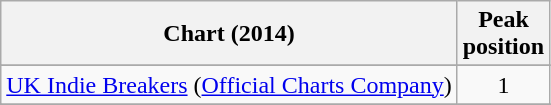<table class="wikitable sortable plainrowheaders">
<tr>
<th scope="col">Chart (2014)</th>
<th scope="col">Peak<br>position</th>
</tr>
<tr>
</tr>
<tr>
</tr>
<tr>
<td><a href='#'>UK Indie Breakers</a> (<a href='#'>Official Charts Company</a>)</td>
<td align="center">1</td>
</tr>
<tr>
</tr>
<tr>
</tr>
</table>
